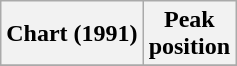<table class="wikitable">
<tr>
<th align="center">Chart (1991)</th>
<th align="center">Peak<br>position</th>
</tr>
<tr>
</tr>
</table>
